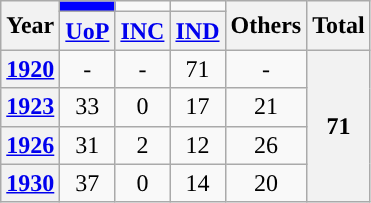<table class="wikitable" style="text-align:center">
<tr>
<th rowspan=2>Year</th>
<td bgcolor=blue></td>
<td></td>
<td></td>
<th rowspan=2>Others</th>
<th rowspan=2>Total</th>
</tr>
<tr>
<th><a href='#'>UoP</a></th>
<th><a href='#'>INC</a></th>
<th><a href='#'>IND</a></th>
</tr>
<tr>
<th><a href='#'>1920</a></th>
<td>-</td>
<td>-</td>
<td>71</td>
<td>-</td>
<th rowspan=4>71</th>
</tr>
<tr>
<th><a href='#'>1923</a></th>
<td>33</td>
<td>0</td>
<td>17</td>
<td>21</td>
</tr>
<tr>
<th><a href='#'>1926</a></th>
<td>31</td>
<td>2</td>
<td>12</td>
<td>26</td>
</tr>
<tr>
<th><a href='#'>1930</a></th>
<td>37</td>
<td>0</td>
<td>14</td>
<td>20</td>
</tr>
</table>
